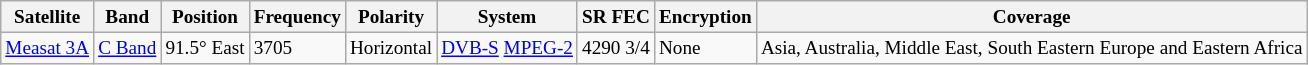<table class="wikitable">
<tr style="font-size:80%">
<th>Satellite</th>
<th>Band</th>
<th>Position</th>
<th>Frequency</th>
<th>Polarity</th>
<th>System</th>
<th>SR FEC</th>
<th>Encryption</th>
<th>Coverage</th>
</tr>
<tr style="font-size:80%">
<td><a href='#'>Measat 3A</a></td>
<td><a href='#'>C Band</a></td>
<td>91.5° East</td>
<td>3705</td>
<td>Horizontal</td>
<td><a href='#'>DVB-S</a> <a href='#'>MPEG-2</a></td>
<td>4290 3/4</td>
<td>None</td>
<td>Asia, Australia, Middle East, South Eastern Europe and Eastern Africa</td>
</tr>
</table>
